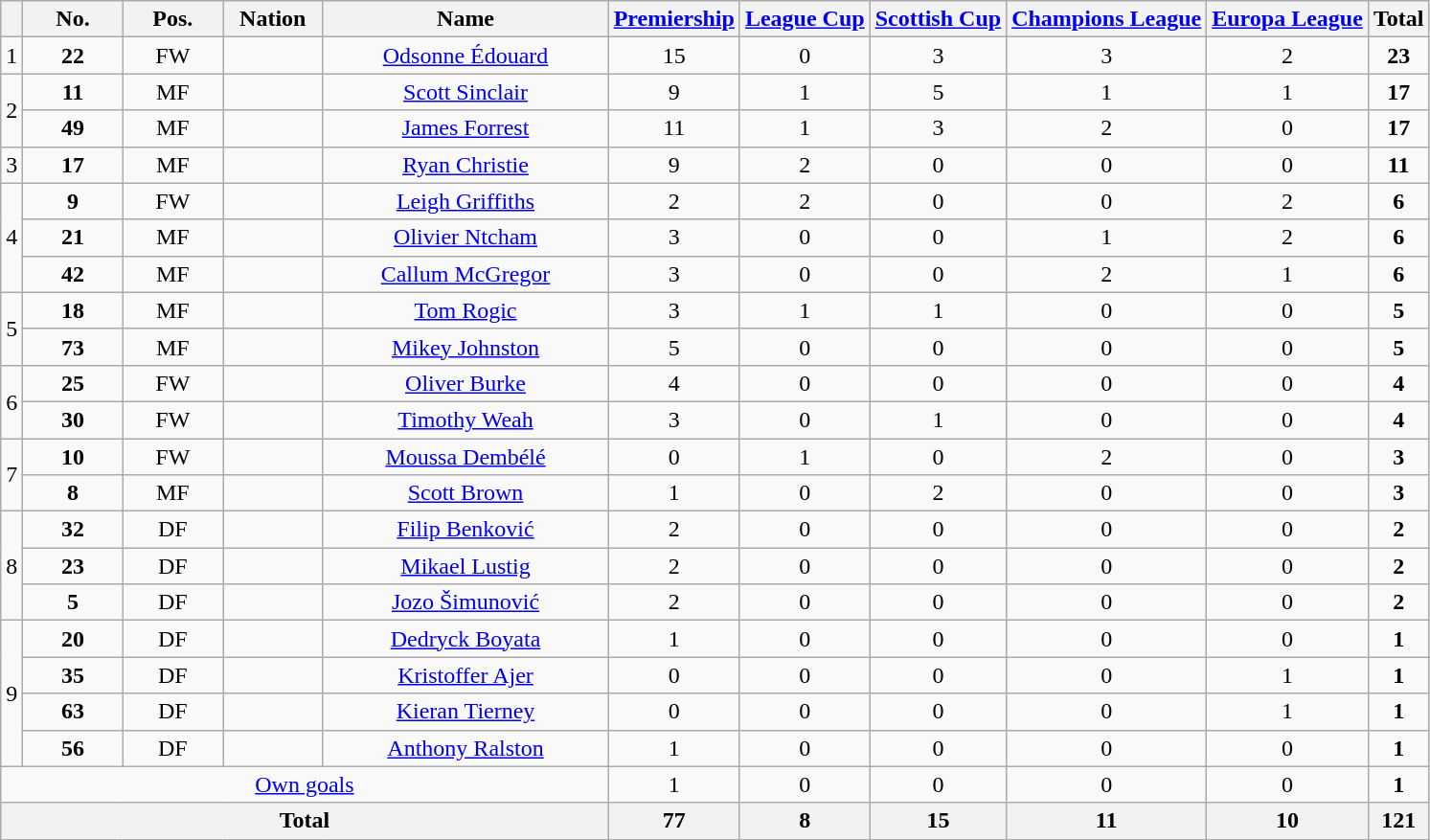<table class="wikitable sortable" style="text-align:center;">
<tr>
<th></th>
<th width="7%">No.</th>
<th width="7%">Pos.</th>
<th width="7%">Nation</th>
<th width="20%">Name</th>
<th><a href='#'>Premiership</a></th>
<th><a href='#'>League Cup</a></th>
<th><a href='#'>Scottish Cup</a></th>
<th><a href='#'>Champions League</a></th>
<th><a href='#'>Europa League</a></th>
<th>Total</th>
</tr>
<tr>
<td align=center rowspan=1>1</td>
<td><strong>22</strong></td>
<td>FW</td>
<td></td>
<td><a href='#'>Odsonne Édouard</a></td>
<td>15 </td>
<td>0 </td>
<td>3 </td>
<td>3 </td>
<td>2 </td>
<td><strong>23</strong> </td>
</tr>
<tr>
<td align=center rowspan=2>2</td>
<td><strong>11</strong></td>
<td>MF</td>
<td></td>
<td><a href='#'>Scott Sinclair</a></td>
<td>9 </td>
<td>1 </td>
<td>5 </td>
<td>1 </td>
<td>1 </td>
<td><strong>17</strong> </td>
</tr>
<tr>
<td><strong>49</strong></td>
<td>MF</td>
<td></td>
<td><a href='#'>James Forrest</a></td>
<td>11 </td>
<td>1 </td>
<td>3 </td>
<td>2 </td>
<td>0 </td>
<td><strong>17</strong> </td>
</tr>
<tr>
<td align=center rowspan=1>3</td>
<td><strong>17</strong></td>
<td>MF</td>
<td></td>
<td><a href='#'>Ryan Christie</a></td>
<td>9 </td>
<td>2 </td>
<td>0 </td>
<td>0 </td>
<td>0 </td>
<td><strong>11</strong> </td>
</tr>
<tr>
<td align=center rowspan=3>4</td>
<td><strong>9</strong></td>
<td>FW</td>
<td></td>
<td><a href='#'>Leigh Griffiths</a></td>
<td>2 </td>
<td>2 </td>
<td>0 </td>
<td>0 </td>
<td>2 </td>
<td><strong>6</strong> </td>
</tr>
<tr>
<td><strong>21</strong></td>
<td>MF</td>
<td></td>
<td><a href='#'>Olivier Ntcham</a></td>
<td>3 </td>
<td>0 </td>
<td>0 </td>
<td>1 </td>
<td>2 </td>
<td><strong>6</strong> </td>
</tr>
<tr>
<td><strong>42</strong></td>
<td>MF</td>
<td></td>
<td><a href='#'>Callum McGregor</a></td>
<td>3 </td>
<td>0 </td>
<td>0 </td>
<td>2 </td>
<td>1 </td>
<td><strong>6</strong> </td>
</tr>
<tr>
<td align=center rowspan=2>5</td>
<td><strong>18</strong></td>
<td>MF</td>
<td></td>
<td><a href='#'>Tom Rogic</a></td>
<td>3 </td>
<td>1 </td>
<td>1 </td>
<td>0 </td>
<td>0 </td>
<td><strong>5</strong> </td>
</tr>
<tr>
<td><strong>73</strong></td>
<td>MF</td>
<td></td>
<td><a href='#'>Mikey Johnston</a></td>
<td>5 </td>
<td>0 </td>
<td>0 </td>
<td>0 </td>
<td>0 </td>
<td><strong>5</strong> </td>
</tr>
<tr>
<td align=center rowspan=2>6</td>
<td><strong>25</strong></td>
<td>FW</td>
<td></td>
<td><a href='#'>Oliver Burke</a></td>
<td>4 </td>
<td>0 </td>
<td>0 </td>
<td>0 </td>
<td>0 </td>
<td><strong>4</strong> </td>
</tr>
<tr>
<td><strong>30</strong></td>
<td>FW</td>
<td></td>
<td><a href='#'>Timothy Weah</a></td>
<td>3 </td>
<td>0 </td>
<td>1 </td>
<td>0 </td>
<td>0 </td>
<td><strong>4</strong> </td>
</tr>
<tr>
<td align=center rowspan=2>7</td>
<td><strong>10</strong></td>
<td>FW</td>
<td></td>
<td><a href='#'>Moussa Dembélé</a></td>
<td>0 </td>
<td>1 </td>
<td>0 </td>
<td>2 </td>
<td>0 </td>
<td><strong>3</strong> </td>
</tr>
<tr>
<td><strong>8</strong></td>
<td>MF</td>
<td></td>
<td><a href='#'>Scott Brown</a></td>
<td>1 </td>
<td>0 </td>
<td>2 </td>
<td>0 </td>
<td>0 </td>
<td><strong>3</strong> </td>
</tr>
<tr>
<td align=center rowspan=3>8</td>
<td><strong>32</strong></td>
<td>DF</td>
<td></td>
<td><a href='#'>Filip Benković</a></td>
<td>2 </td>
<td>0 </td>
<td>0 </td>
<td>0 </td>
<td>0 </td>
<td><strong>2</strong> </td>
</tr>
<tr>
<td><strong>23</strong></td>
<td>DF</td>
<td></td>
<td><a href='#'>Mikael Lustig</a></td>
<td>2 </td>
<td>0 </td>
<td>0 </td>
<td>0 </td>
<td>0 </td>
<td><strong>2</strong> </td>
</tr>
<tr>
<td><strong>5</strong></td>
<td>DF</td>
<td></td>
<td><a href='#'>Jozo Šimunović</a></td>
<td>2 </td>
<td>0 </td>
<td>0 </td>
<td>0 </td>
<td>0 </td>
<td><strong>2</strong> </td>
</tr>
<tr>
<td align=center rowspan=4>9</td>
<td><strong>20</strong></td>
<td>DF</td>
<td></td>
<td><a href='#'>Dedryck Boyata</a></td>
<td>1 </td>
<td>0 </td>
<td>0 </td>
<td>0 </td>
<td>0 </td>
<td><strong>1</strong> </td>
</tr>
<tr>
<td><strong>35</strong></td>
<td>DF</td>
<td></td>
<td><a href='#'>Kristoffer Ajer</a></td>
<td>0 </td>
<td>0 </td>
<td>0 </td>
<td>0 </td>
<td>1 </td>
<td><strong>1</strong> </td>
</tr>
<tr>
<td><strong>63</strong></td>
<td>DF</td>
<td></td>
<td><a href='#'>Kieran Tierney</a></td>
<td>0 </td>
<td>0 </td>
<td>0 </td>
<td>0 </td>
<td>1 </td>
<td><strong>1</strong> </td>
</tr>
<tr>
<td><strong>56</strong></td>
<td>DF</td>
<td></td>
<td><a href='#'>Anthony Ralston</a></td>
<td>1 </td>
<td>0 </td>
<td>0 </td>
<td>0 </td>
<td>0 </td>
<td><strong>1</strong> </td>
</tr>
<tr>
<td colspan=5><a href='#'>Own goals</a></td>
<td>1 </td>
<td>0 </td>
<td>0 </td>
<td>0 </td>
<td>0 </td>
<td><strong>1</strong> </td>
</tr>
<tr class="sortbottom" bgcolor="#f1f1f1">
<td colspan=5 align=center><strong>Total</strong></td>
<td align=center><strong>77</strong></td>
<td align=center><strong>8</strong></td>
<td align=center><strong>15</strong></td>
<td align=center><strong>11</strong></td>
<td align=center><strong>10</strong></td>
<td align=center><strong>121</strong></td>
</tr>
</table>
